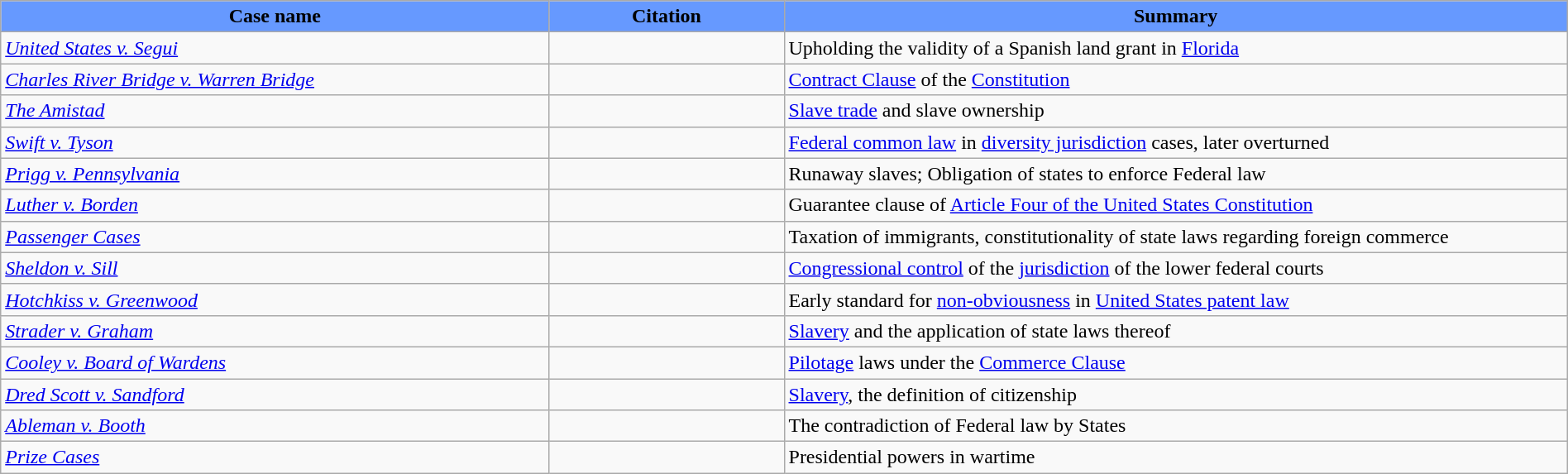<table class="wikitable" style="margin:auto;width:100%">
<tr>
<th style="background:#6699FF">Case name</th>
<th style="background:#6699FF;width:15%">Citation</th>
<th style="background:#6699FF;width:50%">Summary</th>
</tr>
<tr>
<td><em><a href='#'>United States v. Segui</a></em></td>
<td></td>
<td>Upholding the validity of a Spanish land grant in <a href='#'>Florida</a></td>
</tr>
<tr>
<td><em><a href='#'>Charles River Bridge v. Warren Bridge</a></em></td>
<td></td>
<td><a href='#'>Contract Clause</a> of the <a href='#'>Constitution</a></td>
</tr>
<tr>
<td><em><a href='#'>The Amistad</a></em></td>
<td></td>
<td><a href='#'>Slave trade</a> and slave ownership</td>
</tr>
<tr>
<td><em><a href='#'>Swift v. Tyson</a></em></td>
<td></td>
<td><a href='#'>Federal common law</a> in <a href='#'>diversity jurisdiction</a> cases, later overturned</td>
</tr>
<tr>
<td><em><a href='#'>Prigg v. Pennsylvania</a></em></td>
<td></td>
<td>Runaway slaves; Obligation of states to enforce Federal law</td>
</tr>
<tr>
<td><em><a href='#'>Luther v. Borden</a></em></td>
<td></td>
<td>Guarantee clause of <a href='#'>Article Four of the United States Constitution</a></td>
</tr>
<tr>
<td><em><a href='#'>Passenger Cases</a></em></td>
<td></td>
<td>Taxation of immigrants, constitutionality of state laws regarding foreign commerce</td>
</tr>
<tr>
<td><em><a href='#'>Sheldon v. Sill</a></em></td>
<td></td>
<td><a href='#'>Congressional control</a> of the <a href='#'>jurisdiction</a> of the lower federal courts</td>
</tr>
<tr>
<td><em><a href='#'>Hotchkiss v. Greenwood</a></em></td>
<td></td>
<td>Early standard for <a href='#'>non-obviousness</a> in <a href='#'>United States patent law</a></td>
</tr>
<tr>
<td><em><a href='#'>Strader v. Graham</a></em></td>
<td></td>
<td><a href='#'>Slavery</a> and the application of state laws thereof</td>
</tr>
<tr>
<td><em><a href='#'>Cooley v. Board of Wardens</a></em></td>
<td></td>
<td><a href='#'>Pilotage</a> laws under the <a href='#'>Commerce Clause</a></td>
</tr>
<tr>
<td><em><a href='#'>Dred Scott v. Sandford</a></em></td>
<td></td>
<td><a href='#'>Slavery</a>, the definition of citizenship</td>
</tr>
<tr>
<td><em><a href='#'>Ableman v. Booth</a></em></td>
<td></td>
<td>The contradiction of Federal law by States</td>
</tr>
<tr>
<td><em><a href='#'>Prize Cases</a></em></td>
<td></td>
<td>Presidential powers in wartime</td>
</tr>
</table>
